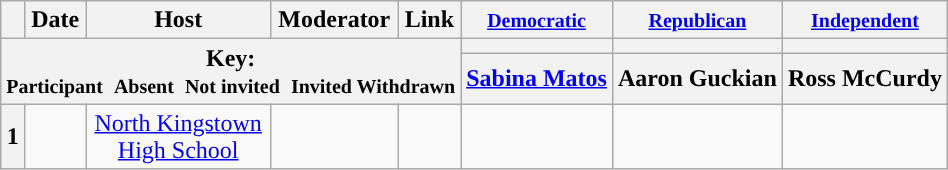<table class="wikitable" style="text-align:center;">
<tr>
<th scope="col"></th>
<th scope="col">Date</th>
<th scope="col">Host</th>
<th scope="col">Moderator</th>
<th scope="col">Link</th>
<th scope="col"><small><a href='#'>Democratic</a></small></th>
<th scope="col"><small><a href='#'>Republican</a></small></th>
<th scope="col"><small><a href='#'>Independent</a></small></th>
</tr>
<tr>
<th colspan="5" rowspan="2">Key:<br> <small>Participant </small>  <small>Absent </small>  <small>Not invited </small>  <small>Invited  Withdrawn</small></th>
<th scope="col" style="background:"></th>
<th scope="col" style="background:"></th>
<th scope="col" style="background:"></th>
</tr>
<tr>
<th scope="col"><a href='#'>Sabina Matos</a></th>
<th scope="col">Aaron Guckian</th>
<th scope="col">Ross McCurdy</th>
</tr>
<tr>
<th>1</th>
<td style="white-space:nowrap;"></td>
<td style="white-space:nowrap;"><a href='#'>North Kingstown</a><br><a href='#'>High School</a></td>
<td style="white-space:nowrap;"></td>
<td style="white-space:nowrap;"></td>
<td></td>
<td></td>
<td></td>
</tr>
</table>
